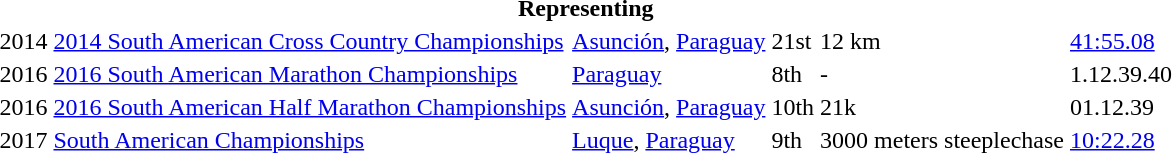<table>
<tr>
<th colspan="6">Representing </th>
</tr>
<tr>
<td>2014</td>
<td><a href='#'>2014 South American Cross Country Championships</a></td>
<td><a href='#'>Asunción</a>, <a href='#'>Paraguay</a></td>
<td>21st</td>
<td>12 km</td>
<td><a href='#'>41:55.08</a></td>
</tr>
<tr>
<td>2016</td>
<td><a href='#'>2016 South American Marathon Championships</a></td>
<td><a href='#'>Paraguay</a></td>
<td>8th</td>
<td>-</td>
<td>1.12.39.40</td>
</tr>
<tr>
<td>2016</td>
<td><a href='#'>2016 South American Half Marathon Championships</a></td>
<td><a href='#'>Asunción</a>, <a href='#'>Paraguay</a></td>
<td>10th</td>
<td>21k</td>
<td>01.12.39</td>
</tr>
<tr>
<td>2017</td>
<td><a href='#'>South American Championships</a></td>
<td><a href='#'>Luque</a>, <a href='#'>Paraguay</a></td>
<td>9th</td>
<td>3000 meters steeplechase</td>
<td><a href='#'>10:22.28</a></td>
</tr>
</table>
